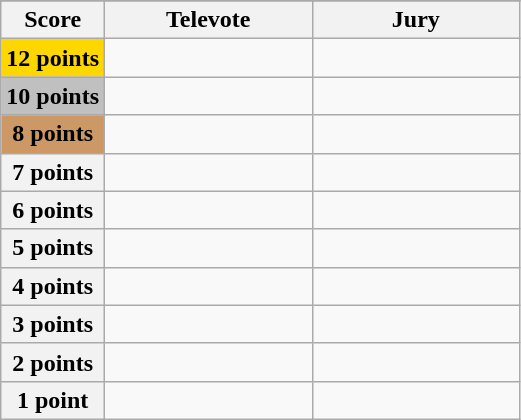<table class="wikitable">
<tr>
</tr>
<tr>
<th scope="col" width="20%">Score</th>
<th scope="col" width="40%">Televote</th>
<th scope="col" width="40%">Jury</th>
</tr>
<tr>
<th scope="row" style="background:gold">12 points</th>
<td></td>
<td></td>
</tr>
<tr>
<th scope="row" style="background:silver">10 points</th>
<td></td>
<td></td>
</tr>
<tr>
<th scope="row" style="background:#CC9966">8 points</th>
<td></td>
<td></td>
</tr>
<tr>
<th scope="row">7 points</th>
<td></td>
<td></td>
</tr>
<tr>
<th scope="row">6 points</th>
<td></td>
<td></td>
</tr>
<tr>
<th scope="row">5 points</th>
<td></td>
<td></td>
</tr>
<tr>
<th scope="row">4 points</th>
<td></td>
<td></td>
</tr>
<tr>
<th scope="row">3 points</th>
<td></td>
<td></td>
</tr>
<tr>
<th scope="row">2 points</th>
<td></td>
<td></td>
</tr>
<tr>
<th scope="row">1 point</th>
<td></td>
<td></td>
</tr>
</table>
